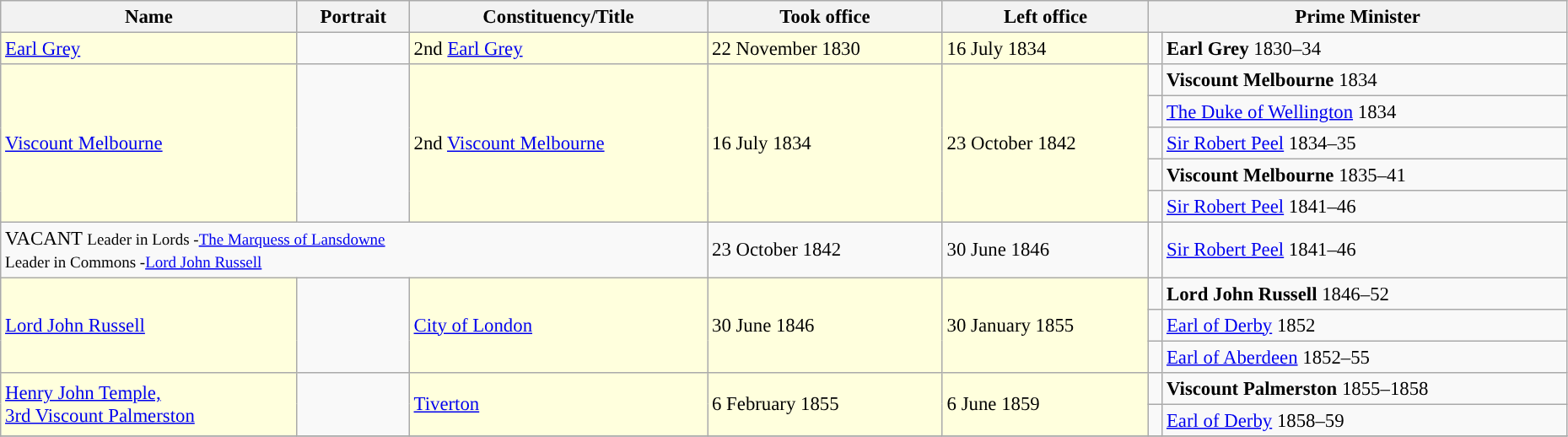<table class="wikitable" style="font-size:95%;" width=98%>
<tr>
<th>Name</th>
<th>Portrait</th>
<th>Constituency/Title</th>
<th>Took office</th>
<th>Left office</th>
<th colspan=2>Prime Minister</th>
</tr>
<tr>
<td bgcolor=#FFFFDD><a href='#'>Earl Grey</a></td>
<td></td>
<td bgcolor=#FFFFDD>2nd <a href='#'>Earl Grey</a></td>
<td bgcolor=#FFFFDD>22 November 1830</td>
<td bgcolor=#FFFFDD>16 July 1834</td>
<td style="background-color: "></td>
<td><strong>Earl Grey</strong> 1830–34</td>
</tr>
<tr>
<td rowspan="5" bgcolor=#FFFFDD><a href='#'>Viscount Melbourne</a></td>
<td rowspan="5"></td>
<td rowspan="5" bgcolor=#FFFFDD>2nd <a href='#'>Viscount Melbourne</a></td>
<td rowspan="5" bgcolor=#FFFFDD>16 July 1834</td>
<td rowspan="5" bgcolor=#FFFFDD>23 October 1842 </td>
<td style="background-color: "></td>
<td><strong>Viscount Melbourne</strong> 1834</td>
</tr>
<tr>
<td style="background-color: "></td>
<td><a href='#'>The Duke of Wellington</a> 1834</td>
</tr>
<tr>
<td style="background-color: "></td>
<td><a href='#'>Sir Robert Peel</a> 1834–35</td>
</tr>
<tr>
<td style="background-color: "></td>
<td><strong>Viscount Melbourne</strong> 1835–41</td>
</tr>
<tr>
<td style="background-color: "></td>
<td><a href='#'>Sir Robert Peel</a> 1841–46</td>
</tr>
<tr>
<td colspan="3">VACANT <small>Leader in Lords -<a href='#'>The Marquess of Lansdowne</a><br>Leader in Commons -<a href='#'>Lord John Russell</a></small></td>
<td>23 October 1842</td>
<td>30 June 1846</td>
<td style="background-color: "></td>
<td><a href='#'>Sir Robert Peel</a> 1841–46</td>
</tr>
<tr>
<td rowspan="3" bgcolor=#FFFFDD><a href='#'>Lord John Russell</a></td>
<td rowspan="3"></td>
<td rowspan="3" bgcolor=#FFFFDD><a href='#'>City of London</a></td>
<td rowspan="3" bgcolor=#FFFFDD>30 June 1846</td>
<td rowspan="3" bgcolor=#FFFFDD>30 January 1855</td>
<td style="background-color: "></td>
<td><strong>Lord John Russell</strong> 1846–52</td>
</tr>
<tr>
<td style="background-color: "></td>
<td><a href='#'>Earl of Derby</a> 1852</td>
</tr>
<tr>
<td style="background-color: "></td>
<td><a href='#'>Earl of Aberdeen</a> 1852–55</td>
</tr>
<tr>
<td rowspan="2" bgcolor=#FFFFDD><a href='#'>Henry John Temple,<br>3rd Viscount Palmerston</a></td>
<td rowspan="2"></td>
<td rowspan="2" bgcolor=#FFFFDD><a href='#'>Tiverton</a></td>
<td rowspan="2" bgcolor=#FFFFDD>6 February 1855</td>
<td rowspan="2" bgcolor=#FFFFDD>6 June 1859 </td>
<td style="background-color: "></td>
<td><strong>Viscount Palmerston</strong> 1855–1858</td>
</tr>
<tr>
<td style="background-color: "></td>
<td><a href='#'>Earl of Derby</a> 1858–59</td>
</tr>
<tr>
</tr>
</table>
